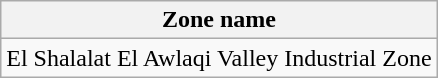<table class="wikitable">
<tr>
<th>Zone name</th>
</tr>
<tr>
<td rowspan="1">El Shalalat El Awlaqi Valley Industrial Zone</td>
</tr>
</table>
